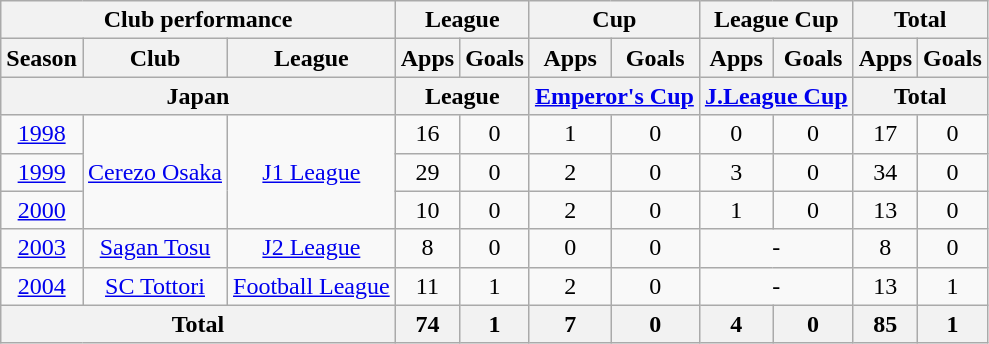<table class="wikitable" style="text-align:center;">
<tr>
<th colspan=3>Club performance</th>
<th colspan=2>League</th>
<th colspan=2>Cup</th>
<th colspan=2>League Cup</th>
<th colspan=2>Total</th>
</tr>
<tr>
<th>Season</th>
<th>Club</th>
<th>League</th>
<th>Apps</th>
<th>Goals</th>
<th>Apps</th>
<th>Goals</th>
<th>Apps</th>
<th>Goals</th>
<th>Apps</th>
<th>Goals</th>
</tr>
<tr>
<th colspan=3>Japan</th>
<th colspan=2>League</th>
<th colspan=2><a href='#'>Emperor's Cup</a></th>
<th colspan=2><a href='#'>J.League Cup</a></th>
<th colspan=2>Total</th>
</tr>
<tr>
<td><a href='#'>1998</a></td>
<td rowspan="3"><a href='#'>Cerezo Osaka</a></td>
<td rowspan="3"><a href='#'>J1 League</a></td>
<td>16</td>
<td>0</td>
<td>1</td>
<td>0</td>
<td>0</td>
<td>0</td>
<td>17</td>
<td>0</td>
</tr>
<tr>
<td><a href='#'>1999</a></td>
<td>29</td>
<td>0</td>
<td>2</td>
<td>0</td>
<td>3</td>
<td>0</td>
<td>34</td>
<td>0</td>
</tr>
<tr>
<td><a href='#'>2000</a></td>
<td>10</td>
<td>0</td>
<td>2</td>
<td>0</td>
<td>1</td>
<td>0</td>
<td>13</td>
<td>0</td>
</tr>
<tr>
<td><a href='#'>2003</a></td>
<td><a href='#'>Sagan Tosu</a></td>
<td><a href='#'>J2 League</a></td>
<td>8</td>
<td>0</td>
<td>0</td>
<td>0</td>
<td colspan="2">-</td>
<td>8</td>
<td>0</td>
</tr>
<tr>
<td><a href='#'>2004</a></td>
<td><a href='#'>SC Tottori</a></td>
<td><a href='#'>Football League</a></td>
<td>11</td>
<td>1</td>
<td>2</td>
<td>0</td>
<td colspan="2">-</td>
<td>13</td>
<td>1</td>
</tr>
<tr>
<th colspan=3>Total</th>
<th>74</th>
<th>1</th>
<th>7</th>
<th>0</th>
<th>4</th>
<th>0</th>
<th>85</th>
<th>1</th>
</tr>
</table>
